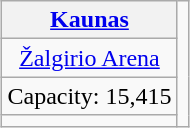<table class="wikitable" style="margin:1em auto; text-align:center">
<tr>
<th><a href='#'>Kaunas</a></th>
<td rowspan=4></td>
</tr>
<tr>
<td><a href='#'>Žalgirio Arena</a></td>
</tr>
<tr>
<td>Capacity: 15,415</td>
</tr>
<tr>
<td></td>
</tr>
</table>
